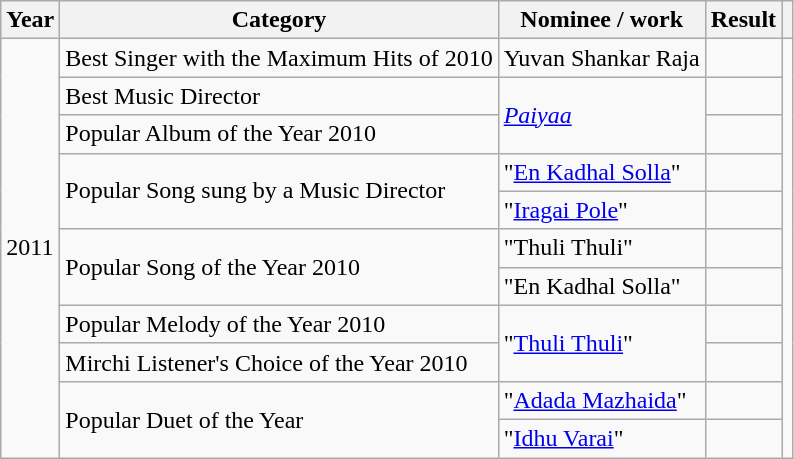<table class="wikitable">
<tr>
<th>Year</th>
<th>Category</th>
<th>Nominee / work</th>
<th>Result</th>
<th></th>
</tr>
<tr>
<td rowspan="11">2011</td>
<td>Best Singer with the Maximum Hits of 2010</td>
<td>Yuvan Shankar Raja</td>
<td></td>
<td rowspan="11"></td>
</tr>
<tr>
<td>Best Music Director</td>
<td rowspan="2"><em><a href='#'>Paiyaa</a></em></td>
<td></td>
</tr>
<tr>
<td>Popular Album of the Year 2010</td>
<td></td>
</tr>
<tr>
<td rowspan="2">Popular Song sung by a Music Director</td>
<td>"<a href='#'>En Kadhal Solla</a>"</td>
<td></td>
</tr>
<tr>
<td>"<a href='#'>Iragai Pole</a>"</td>
<td></td>
</tr>
<tr>
<td rowspan="2">Popular Song of the Year 2010</td>
<td>"Thuli Thuli"</td>
<td></td>
</tr>
<tr>
<td>"En Kadhal Solla"</td>
<td></td>
</tr>
<tr>
<td>Popular Melody of the Year 2010</td>
<td rowspan="2">"<a href='#'>Thuli Thuli</a>"</td>
<td></td>
</tr>
<tr>
<td>Mirchi Listener's Choice of the Year 2010</td>
<td></td>
</tr>
<tr>
<td rowspan="2">Popular Duet of the Year</td>
<td>"<a href='#'>Adada Mazhaida</a>"</td>
<td></td>
</tr>
<tr>
<td>"<a href='#'>Idhu Varai</a>"</td>
<td></td>
</tr>
</table>
